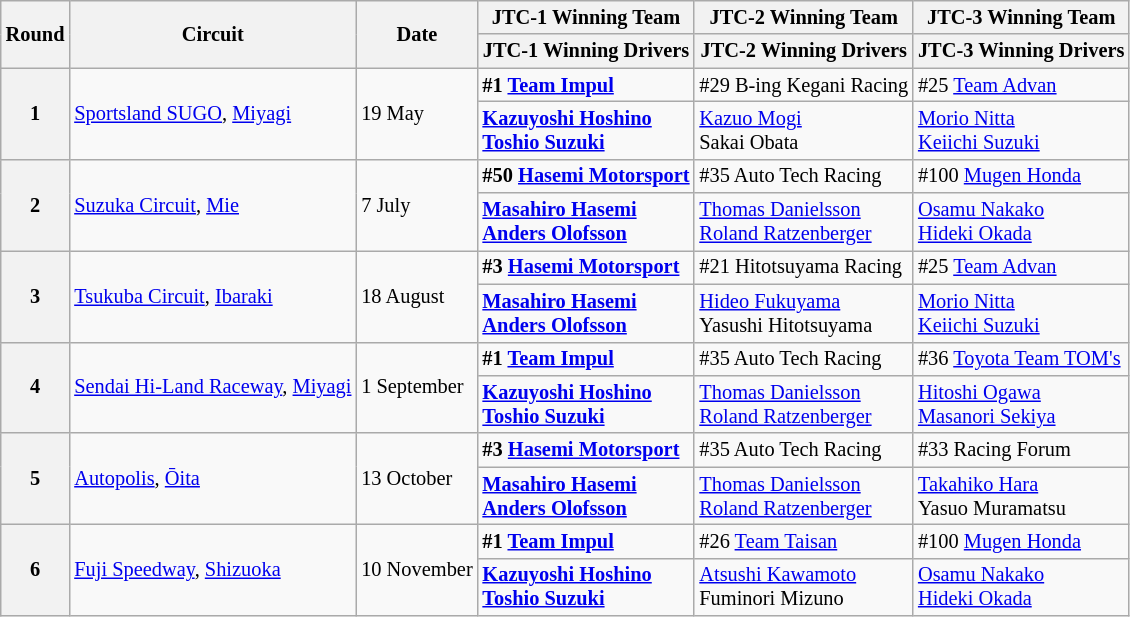<table class="wikitable" style="font-size: 85%;">
<tr>
<th rowspan=2>Round</th>
<th rowspan=2>Circuit</th>
<th rowspan=2>Date</th>
<th>JTC-1 Winning Team</th>
<th>JTC-2 Winning Team</th>
<th>JTC-3 Winning Team</th>
</tr>
<tr>
<th>JTC-1 Winning Drivers</th>
<th>JTC-2 Winning Drivers</th>
<th>JTC-3 Winning Drivers</th>
</tr>
<tr>
<th rowspan=2>1</th>
<td rowspan=2> <a href='#'>Sportsland SUGO</a>, <a href='#'>Miyagi</a></td>
<td rowspan=2>19 May</td>
<td><strong>#1 <a href='#'>Team Impul</a></strong></td>
<td>#29 B-ing Kegani Racing</td>
<td>#25 <a href='#'>Team Advan</a></td>
</tr>
<tr>
<td> <strong><a href='#'>Kazuyoshi Hoshino</a><br> <a href='#'>Toshio Suzuki</a></strong></td>
<td> <a href='#'>Kazuo Mogi</a><br> Sakai Obata</td>
<td> <a href='#'>Morio Nitta</a><br> <a href='#'>Keiichi Suzuki</a></td>
</tr>
<tr>
<th rowspan=2>2</th>
<td rowspan=2> <a href='#'>Suzuka Circuit</a>, <a href='#'>Mie</a></td>
<td rowspan=2>7 July</td>
<td><strong>#50 <a href='#'>Hasemi Motorsport</a></strong></td>
<td>#35 Auto Tech Racing</td>
<td>#100 <a href='#'>Mugen Honda</a></td>
</tr>
<tr>
<td> <strong><a href='#'>Masahiro Hasemi</a><br> <a href='#'>Anders Olofsson</a></strong></td>
<td> <a href='#'>Thomas Danielsson</a><br> <a href='#'>Roland Ratzenberger</a></td>
<td> <a href='#'>Osamu Nakako</a><br> <a href='#'>Hideki Okada</a></td>
</tr>
<tr>
<th rowspan=2>3</th>
<td rowspan=2> <a href='#'>Tsukuba Circuit</a>, <a href='#'>Ibaraki</a></td>
<td rowspan=2>18 August</td>
<td><strong>#3 <a href='#'>Hasemi Motorsport</a></strong></td>
<td>#21 Hitotsuyama Racing</td>
<td>#25 <a href='#'>Team Advan</a></td>
</tr>
<tr>
<td> <strong><a href='#'>Masahiro Hasemi</a><br> <a href='#'>Anders Olofsson</a></strong></td>
<td> <a href='#'>Hideo Fukuyama</a><br> Yasushi Hitotsuyama</td>
<td> <a href='#'>Morio Nitta</a><br> <a href='#'>Keiichi Suzuki</a></td>
</tr>
<tr>
<th rowspan=2>4</th>
<td rowspan=2> <a href='#'>Sendai Hi-Land Raceway</a>, <a href='#'>Miyagi</a></td>
<td rowspan=2>1 September</td>
<td><strong>#1 <a href='#'>Team Impul</a></strong></td>
<td>#35 Auto Tech Racing</td>
<td>#36 <a href='#'>Toyota Team TOM's</a></td>
</tr>
<tr>
<td> <strong><a href='#'>Kazuyoshi Hoshino</a><br> <a href='#'>Toshio Suzuki</a></strong></td>
<td> <a href='#'>Thomas Danielsson</a><br> <a href='#'>Roland Ratzenberger</a></td>
<td> <a href='#'>Hitoshi Ogawa</a><br> <a href='#'>Masanori Sekiya</a></td>
</tr>
<tr>
<th rowspan=2>5</th>
<td rowspan=2> <a href='#'>Autopolis</a>, <a href='#'>Ōita</a></td>
<td rowspan=2>13 October</td>
<td><strong>#3 <a href='#'>Hasemi Motorsport</a></strong></td>
<td>#35 Auto Tech Racing</td>
<td>#33 Racing Forum</td>
</tr>
<tr>
<td> <strong><a href='#'>Masahiro Hasemi</a><br> <a href='#'>Anders Olofsson</a></strong></td>
<td> <a href='#'>Thomas Danielsson</a><br> <a href='#'>Roland Ratzenberger</a></td>
<td> <a href='#'>Takahiko Hara</a><br> Yasuo Muramatsu</td>
</tr>
<tr>
<th rowspan=2>6</th>
<td rowspan=2> <a href='#'>Fuji Speedway</a>, <a href='#'>Shizuoka</a></td>
<td rowspan=2>10 November</td>
<td><strong>#1 <a href='#'>Team Impul</a></strong></td>
<td>#26 <a href='#'>Team Taisan</a></td>
<td>#100 <a href='#'>Mugen Honda</a></td>
</tr>
<tr>
<td> <strong><a href='#'>Kazuyoshi Hoshino</a><br> <a href='#'>Toshio Suzuki</a></strong></td>
<td> <a href='#'>Atsushi Kawamoto</a><br> Fuminori Mizuno</td>
<td> <a href='#'>Osamu Nakako</a><br> <a href='#'>Hideki Okada</a></td>
</tr>
</table>
